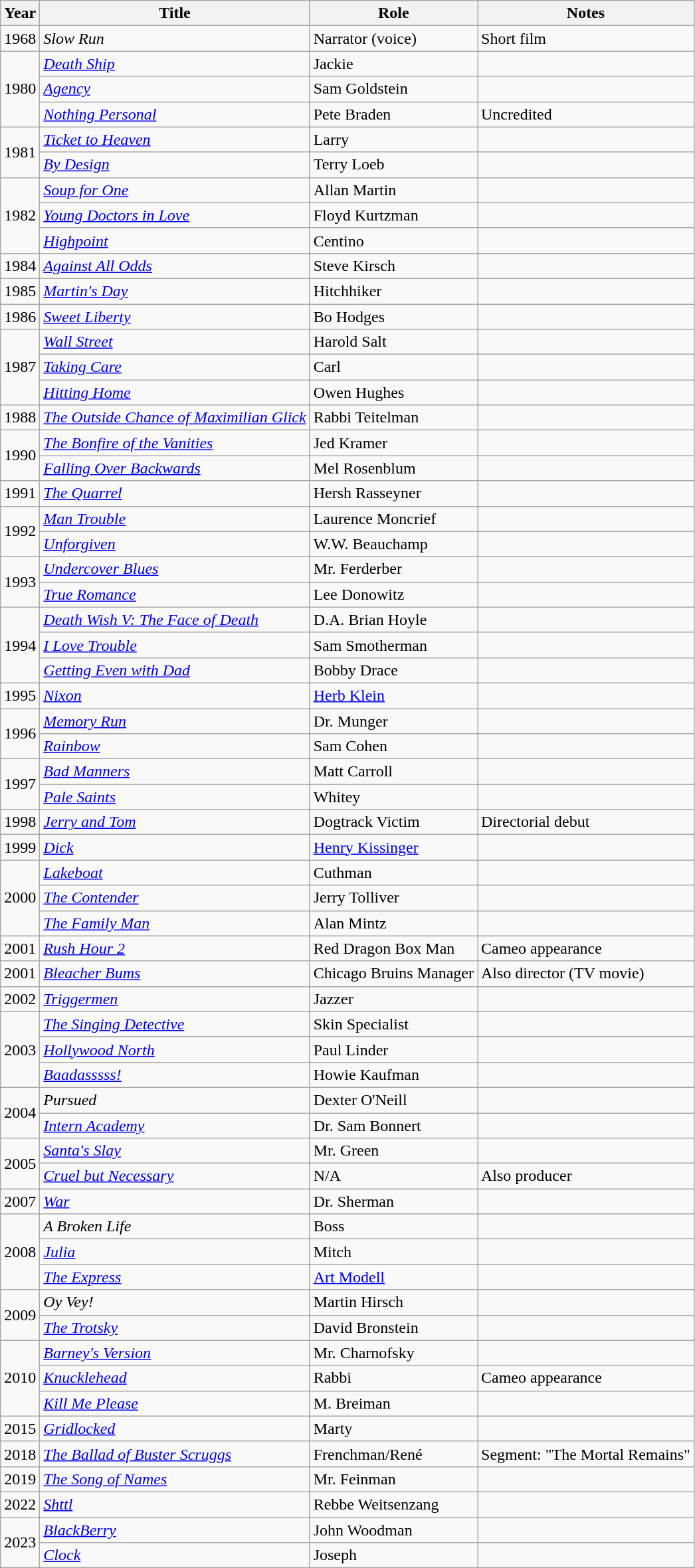<table class="wikitable sortable">
<tr>
<th>Year</th>
<th>Title</th>
<th>Role</th>
<th class="unsortable">Notes</th>
</tr>
<tr>
<td>1968</td>
<td><em>Slow Run</em></td>
<td>Narrator (voice)</td>
<td>Short film</td>
</tr>
<tr>
<td rowspan="3">1980</td>
<td><em><a href='#'>Death Ship</a></em></td>
<td>Jackie</td>
<td></td>
</tr>
<tr>
<td><em><a href='#'>Agency</a></em></td>
<td>Sam Goldstein</td>
<td></td>
</tr>
<tr>
<td><a href='#'><em>Nothing Personal</em></a></td>
<td>Pete Braden</td>
<td>Uncredited</td>
</tr>
<tr>
<td rowspan="2">1981</td>
<td><em><a href='#'>Ticket to Heaven</a></em></td>
<td>Larry</td>
<td></td>
</tr>
<tr>
<td><em><a href='#'>By Design</a></em></td>
<td>Terry Loeb</td>
<td></td>
</tr>
<tr>
<td rowspan="3">1982</td>
<td><em><a href='#'>Soup for One</a></em></td>
<td>Allan Martin</td>
<td></td>
</tr>
<tr>
<td><em><a href='#'>Young Doctors in Love</a></em></td>
<td>Floyd Kurtzman</td>
<td></td>
</tr>
<tr>
<td><em><a href='#'>Highpoint</a></em></td>
<td>Centino</td>
<td></td>
</tr>
<tr>
<td>1984</td>
<td><em><a href='#'>Against All Odds</a></em></td>
<td>Steve Kirsch</td>
<td></td>
</tr>
<tr>
<td>1985</td>
<td><em><a href='#'>Martin's Day</a></em></td>
<td>Hitchhiker</td>
<td></td>
</tr>
<tr>
<td>1986</td>
<td><em><a href='#'>Sweet Liberty</a></em></td>
<td>Bo Hodges</td>
<td></td>
</tr>
<tr>
<td rowspan="3">1987</td>
<td><em><a href='#'>Wall Street</a></em></td>
<td>Harold Salt</td>
<td></td>
</tr>
<tr>
<td><em><a href='#'>Taking Care</a></em></td>
<td>Carl</td>
<td></td>
</tr>
<tr>
<td><em><a href='#'>Hitting Home</a></em></td>
<td>Owen Hughes</td>
<td></td>
</tr>
<tr>
<td>1988</td>
<td data-sort-value="Outside Chance of Maximilian Glick, The"><em><a href='#'>The Outside Chance of Maximilian Glick</a></em></td>
<td>Rabbi Teitelman</td>
<td></td>
</tr>
<tr>
<td rowspan="2">1990</td>
<td data-sort-value="Bonfire of the Vanities, The"><em><a href='#'>The Bonfire of the Vanities</a></em></td>
<td>Jed Kramer</td>
<td></td>
</tr>
<tr>
<td><em><a href='#'>Falling Over Backwards</a></em></td>
<td>Mel Rosenblum</td>
<td></td>
</tr>
<tr>
<td>1991</td>
<td data-sort-value="Quarrel, The"><em><a href='#'>The Quarrel</a></em></td>
<td>Hersh Rasseyner</td>
<td></td>
</tr>
<tr>
<td rowspan="2">1992</td>
<td><em><a href='#'>Man Trouble</a></em></td>
<td>Laurence Moncrief</td>
<td></td>
</tr>
<tr>
<td><em><a href='#'>Unforgiven</a></em></td>
<td>W.W. Beauchamp</td>
<td></td>
</tr>
<tr>
<td rowspan="2">1993</td>
<td><em><a href='#'>Undercover Blues</a></em></td>
<td>Mr. Ferderber</td>
<td></td>
</tr>
<tr>
<td><em><a href='#'>True Romance</a></em></td>
<td>Lee Donowitz</td>
<td></td>
</tr>
<tr>
<td rowspan="3">1994</td>
<td><em><a href='#'>Death Wish V: The Face of Death</a></em></td>
<td>D.A. Brian Hoyle</td>
<td></td>
</tr>
<tr>
<td><em><a href='#'>I Love Trouble</a></em></td>
<td>Sam Smotherman</td>
<td></td>
</tr>
<tr>
<td><em><a href='#'>Getting Even with Dad</a></em></td>
<td>Bobby Drace</td>
<td></td>
</tr>
<tr>
<td>1995</td>
<td><em><a href='#'>Nixon</a></em></td>
<td><a href='#'>Herb Klein</a></td>
<td></td>
</tr>
<tr>
<td rowspan="2">1996</td>
<td><em><a href='#'>Memory Run</a></em></td>
<td>Dr. Munger</td>
<td></td>
</tr>
<tr>
<td><em><a href='#'>Rainbow</a></em></td>
<td>Sam Cohen</td>
<td></td>
</tr>
<tr>
<td rowspan="2">1997</td>
<td><em><a href='#'>Bad Manners</a></em></td>
<td>Matt Carroll</td>
<td></td>
</tr>
<tr>
<td><em><a href='#'>Pale Saints</a></em></td>
<td>Whitey</td>
<td></td>
</tr>
<tr>
<td>1998</td>
<td><em><a href='#'>Jerry and Tom</a></em></td>
<td>Dogtrack Victim</td>
<td>Directorial debut</td>
</tr>
<tr>
<td>1999</td>
<td><em><a href='#'>Dick</a></em></td>
<td><a href='#'>Henry Kissinger</a></td>
<td></td>
</tr>
<tr>
<td rowspan="3">2000</td>
<td><em><a href='#'>Lakeboat</a></em></td>
<td>Cuthman</td>
<td></td>
</tr>
<tr>
<td data-sort-value="Contender, The"><em><a href='#'>The Contender</a></em></td>
<td>Jerry Tolliver</td>
<td></td>
</tr>
<tr>
<td data-sort-value="Family Man, The"><em><a href='#'>The Family Man</a></em></td>
<td>Alan Mintz</td>
<td></td>
</tr>
<tr>
<td>2001</td>
<td><em><a href='#'>Rush Hour 2</a></em></td>
<td>Red Dragon Box Man</td>
<td>Cameo appearance</td>
</tr>
<tr>
<td>2001</td>
<td><em><a href='#'>Bleacher Bums</a></em></td>
<td>Chicago Bruins Manager</td>
<td>Also director (TV movie)</td>
</tr>
<tr>
<td>2002</td>
<td><em><a href='#'>Triggermen</a></em></td>
<td>Jazzer</td>
<td></td>
</tr>
<tr>
<td rowspan="3">2003</td>
<td data-sort-value="Singing Detective, The"><em><a href='#'>The Singing Detective</a></em></td>
<td>Skin Specialist</td>
<td></td>
</tr>
<tr>
<td><a href='#'><em>Hollywood North</em></a></td>
<td>Paul Linder</td>
<td></td>
</tr>
<tr>
<td><em><a href='#'>Baadasssss!</a></em></td>
<td>Howie Kaufman</td>
<td></td>
</tr>
<tr>
<td rowspan="2">2004</td>
<td><em>Pursued</em></td>
<td>Dexter O'Neill</td>
<td></td>
</tr>
<tr>
<td><em><a href='#'>Intern Academy</a></em></td>
<td>Dr. Sam Bonnert</td>
<td></td>
</tr>
<tr>
<td rowspan="2">2005</td>
<td><em><a href='#'>Santa's Slay</a></em></td>
<td>Mr. Green</td>
<td></td>
</tr>
<tr>
<td><em><a href='#'>Cruel but Necessary</a></em></td>
<td>N/A</td>
<td>Also producer</td>
</tr>
<tr>
<td>2007</td>
<td><em><a href='#'>War</a></em></td>
<td>Dr. Sherman</td>
<td></td>
</tr>
<tr>
<td rowspan="3">2008</td>
<td data-sort-value="Broken Life, A"><em>A Broken Life</em></td>
<td>Boss</td>
<td></td>
</tr>
<tr>
<td><em><a href='#'>Julia</a></em></td>
<td>Mitch</td>
<td></td>
</tr>
<tr>
<td data-sort-value="Express, The"><em><a href='#'>The Express</a></em></td>
<td><a href='#'>Art Modell</a></td>
<td></td>
</tr>
<tr>
<td rowspan="2">2009</td>
<td><em>Oy Vey!</em></td>
<td>Martin Hirsch</td>
<td></td>
</tr>
<tr>
<td data-sort-value="Trotsky, The"><em><a href='#'>The Trotsky</a></em></td>
<td>David Bronstein</td>
<td></td>
</tr>
<tr>
<td rowspan="3">2010</td>
<td><em><a href='#'>Barney's Version</a></em></td>
<td>Mr. Charnofsky</td>
<td></td>
</tr>
<tr>
<td><em><a href='#'>Knucklehead</a></em></td>
<td>Rabbi</td>
<td>Cameo appearance</td>
</tr>
<tr>
<td><em><a href='#'>Kill Me Please</a></em></td>
<td>M. Breiman</td>
</tr>
<tr>
<td>2015</td>
<td><em><a href='#'>Gridlocked</a></em></td>
<td>Marty</td>
<td></td>
</tr>
<tr>
<td>2018</td>
<td data-sort-value="Ballad of Buster Scruggs, The"><em><a href='#'>The Ballad of Buster Scruggs</a></em></td>
<td>Frenchman/René</td>
<td>Segment: "The Mortal Remains"</td>
</tr>
<tr>
<td>2019</td>
<td data-sort-value="Song of Names, The"><em><a href='#'>The Song of Names</a></em></td>
<td>Mr. Feinman</td>
<td></td>
</tr>
<tr>
<td>2022</td>
<td><em><a href='#'>Shttl</a></em></td>
<td>Rebbe Weitsenzang</td>
<td></td>
</tr>
<tr>
<td rowspan=2>2023</td>
<td><em><a href='#'>BlackBerry</a></em></td>
<td>John Woodman</td>
<td></td>
</tr>
<tr>
<td><em><a href='#'>Clock</a></em></td>
<td>Joseph</td>
<td></td>
</tr>
</table>
